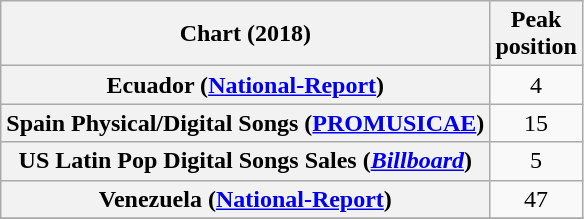<table class="wikitable sortable plainrowheaders" style="text-align:center">
<tr>
<th scope="col">Chart (2018)</th>
<th scope="col">Peak<br> position</th>
</tr>
<tr>
<th scope="row">Ecuador (<a href='#'>National-Report</a>)</th>
<td align="center">4</td>
</tr>
<tr>
<th scope="row">Spain Physical/Digital Songs (<a href='#'>PROMUSICAE</a>)</th>
<td align="center">15</td>
</tr>
<tr>
<th scope="row">US Latin Pop Digital Songs Sales (<em><a href='#'>Billboard</a></em>)</th>
<td align="center">5</td>
</tr>
<tr>
<th scope="row">Venezuela (<a href='#'>National-Report</a>)</th>
<td align="center">47</td>
</tr>
<tr>
</tr>
</table>
